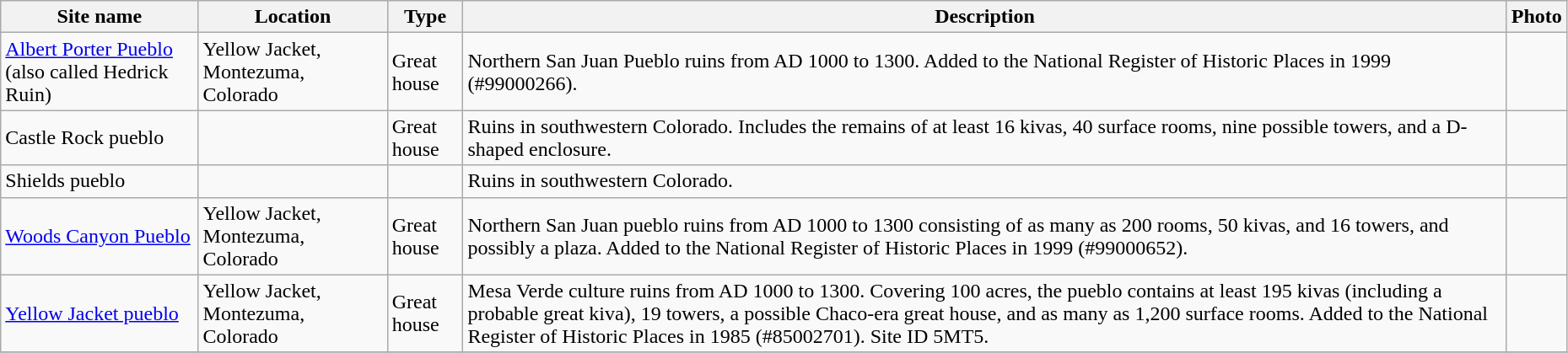<table class="wikitable sortable" style="width:98%">
<tr>
<th>Site name</th>
<th>Location</th>
<th>Type</th>
<th>Description</th>
<th>Photo</th>
</tr>
<tr>
<td><a href='#'>Albert Porter Pueblo</a> (also called Hedrick Ruin)</td>
<td>Yellow Jacket, Montezuma, Colorado</td>
<td>Great house</td>
<td>Northern San Juan Pueblo ruins from AD 1000 to 1300. Added to the National Register of Historic Places in 1999 (#99000266).</td>
<td></td>
</tr>
<tr>
<td>Castle Rock pueblo</td>
<td></td>
<td>Great house</td>
<td>Ruins in southwestern Colorado. Includes the remains of at least 16 kivas, 40 surface rooms, nine possible towers, and a D-shaped enclosure.</td>
<td></td>
</tr>
<tr>
<td>Shields pueblo</td>
<td></td>
<td></td>
<td>Ruins in southwestern Colorado.</td>
<td></td>
</tr>
<tr>
<td><a href='#'>Woods Canyon Pueblo</a></td>
<td>Yellow Jacket, Montezuma, Colorado</td>
<td>Great house</td>
<td>Northern San Juan pueblo ruins from AD 1000 to 1300 consisting of as many as 200 rooms, 50 kivas, and 16 towers, and possibly a plaza. Added to the National Register of Historic Places in 1999 (#99000652).</td>
<td></td>
</tr>
<tr>
<td><a href='#'>Yellow Jacket pueblo</a></td>
<td>Yellow Jacket, Montezuma, Colorado</td>
<td>Great house</td>
<td>Mesa Verde culture ruins from AD 1000 to 1300. Covering 100 acres, the pueblo contains at least 195 kivas (including a probable great kiva), 19 towers, a possible Chaco-era great house, and as many as 1,200 surface rooms. Added to the National Register of Historic Places in 1985 (#85002701). Site ID 5MT5.</td>
<td></td>
</tr>
<tr>
</tr>
</table>
